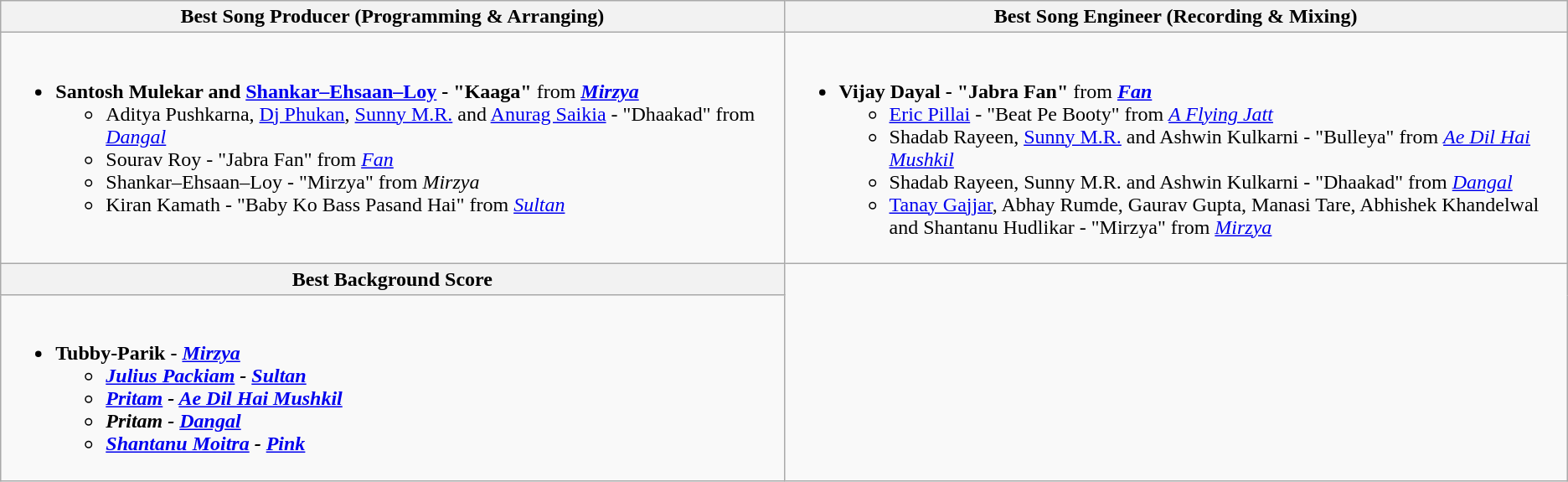<table class="wikitable">
<tr>
<th style="width:50%;">Best Song Producer (Programming & Arranging)</th>
<th style="width:50%;">Best Song Engineer (Recording & Mixing)</th>
</tr>
<tr>
<td valign="top"><br><ul><li><strong>Santosh Mulekar and <a href='#'>Shankar–Ehsaan–Loy</a> - "Kaaga"</strong> from <strong><em><a href='#'>Mirzya</a></em></strong><ul><li>Aditya Pushkarna, <a href='#'>Dj Phukan</a>, <a href='#'>Sunny M.R.</a> and <a href='#'>Anurag Saikia</a> - "Dhaakad" from <em><a href='#'>Dangal</a></em></li><li>Sourav Roy - "Jabra Fan" from <em><a href='#'>Fan</a></em></li><li>Shankar–Ehsaan–Loy - "Mirzya" from <em>Mirzya</em></li><li>Kiran Kamath - "Baby Ko Bass Pasand Hai" from <em><a href='#'>Sultan</a></em></li></ul></li></ul></td>
<td valign="top"><br><ul><li><strong>Vijay Dayal - "Jabra Fan"</strong> from <strong><em><a href='#'>Fan</a></em></strong><ul><li><a href='#'>Eric Pillai</a> - "Beat Pe Booty" from <em><a href='#'>A Flying Jatt</a></em></li><li>Shadab Rayeen, <a href='#'>Sunny M.R.</a> and Ashwin Kulkarni - "Bulleya" from <em><a href='#'>Ae Dil Hai Mushkil</a></em></li><li>Shadab Rayeen, Sunny M.R. and Ashwin Kulkarni - "Dhaakad" from <em><a href='#'>Dangal</a></em></li><li><a href='#'>Tanay Gajjar</a>, Abhay Rumde, Gaurav Gupta, Manasi Tare, Abhishek Khandelwal and Shantanu Hudlikar - "Mirzya" from <em><a href='#'>Mirzya</a></em></li></ul></li></ul></td>
</tr>
<tr>
<th>Best Background Score</th>
</tr>
<tr>
<td valign="top"><br><ul><li><strong>Tubby-Parik - <em><a href='#'>Mirzya</a><strong><em><ul><li><a href='#'>Julius Packiam</a> - </em><a href='#'>Sultan</a><em></li><li><a href='#'>Pritam</a> - </em><a href='#'>Ae Dil Hai Mushkil</a><em></li><li>Pritam - </em><a href='#'>Dangal</a><em></li><li><a href='#'>Shantanu Moitra</a> - </em><a href='#'>Pink</a><em></li></ul></li></ul></td>
</tr>
</table>
